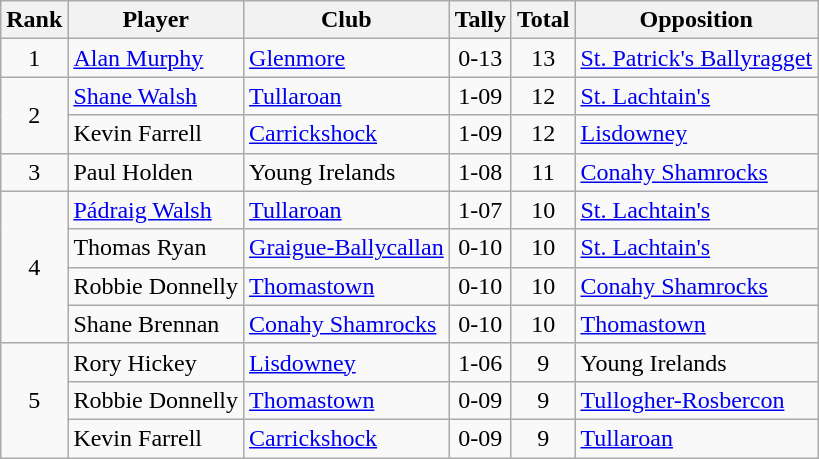<table class="wikitable">
<tr>
<th>Rank</th>
<th>Player</th>
<th>Club</th>
<th>Tally</th>
<th>Total</th>
<th>Opposition</th>
</tr>
<tr>
<td rowspan="1" style="text-align:center;">1</td>
<td><a href='#'>Alan Murphy</a></td>
<td><a href='#'>Glenmore</a></td>
<td align=center>0-13</td>
<td align=center>13</td>
<td><a href='#'>St. Patrick's Ballyragget</a></td>
</tr>
<tr>
<td rowspan="2" style="text-align:center;">2</td>
<td><a href='#'>Shane Walsh</a></td>
<td><a href='#'>Tullaroan</a></td>
<td align=center>1-09</td>
<td align=center>12</td>
<td><a href='#'>St. Lachtain's</a></td>
</tr>
<tr>
<td>Kevin Farrell</td>
<td><a href='#'>Carrickshock</a></td>
<td align=center>1-09</td>
<td align=center>12</td>
<td><a href='#'>Lisdowney</a></td>
</tr>
<tr>
<td rowspan="1" style="text-align:center;">3</td>
<td>Paul Holden</td>
<td>Young Irelands</td>
<td align=center>1-08</td>
<td align=center>11</td>
<td><a href='#'>Conahy Shamrocks</a></td>
</tr>
<tr>
<td rowspan="4" style="text-align:center;">4</td>
<td><a href='#'>Pádraig Walsh</a></td>
<td><a href='#'>Tullaroan</a></td>
<td align=center>1-07</td>
<td align=center>10</td>
<td><a href='#'>St. Lachtain's</a></td>
</tr>
<tr>
<td>Thomas Ryan</td>
<td><a href='#'>Graigue-Ballycallan</a></td>
<td align=center>0-10</td>
<td align=center>10</td>
<td><a href='#'>St. Lachtain's</a></td>
</tr>
<tr>
<td>Robbie Donnelly</td>
<td><a href='#'>Thomastown</a></td>
<td align=center>0-10</td>
<td align=center>10</td>
<td><a href='#'>Conahy Shamrocks</a></td>
</tr>
<tr>
<td>Shane Brennan</td>
<td><a href='#'>Conahy Shamrocks</a></td>
<td align=center>0-10</td>
<td align=center>10</td>
<td><a href='#'>Thomastown</a></td>
</tr>
<tr>
<td rowspan="3" style="text-align:center;">5</td>
<td>Rory Hickey</td>
<td><a href='#'>Lisdowney</a></td>
<td align=center>1-06</td>
<td align=center>9</td>
<td>Young Irelands</td>
</tr>
<tr>
<td>Robbie Donnelly</td>
<td><a href='#'>Thomastown</a></td>
<td align=center>0-09</td>
<td align=center>9</td>
<td><a href='#'>Tullogher-Rosbercon</a></td>
</tr>
<tr>
<td>Kevin Farrell</td>
<td><a href='#'>Carrickshock</a></td>
<td align=center>0-09</td>
<td align=center>9</td>
<td><a href='#'>Tullaroan</a></td>
</tr>
</table>
